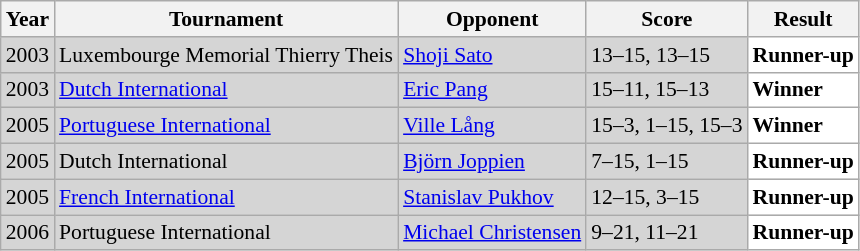<table class="sortable wikitable" style="font-size: 90%;">
<tr>
<th>Year</th>
<th>Tournament</th>
<th>Opponent</th>
<th>Score</th>
<th>Result</th>
</tr>
<tr style="background:#D5D5D5">
<td align="center">2003</td>
<td align="left">Luxembourge Memorial Thierry Theis</td>
<td align="left"> <a href='#'>Shoji Sato</a></td>
<td align="left">13–15, 13–15</td>
<td style="text-align:left; background:white"> <strong>Runner-up</strong></td>
</tr>
<tr style="background:#D5D5D5">
<td align="center">2003</td>
<td align="left"><a href='#'>Dutch International</a></td>
<td align="left"> <a href='#'>Eric Pang</a></td>
<td align="left">15–11, 15–13</td>
<td style="text-align:left; background:white"> <strong>Winner</strong></td>
</tr>
<tr style="background:#D5D5D5">
<td align="center">2005</td>
<td align="left"><a href='#'>Portuguese International</a></td>
<td align="left"> <a href='#'>Ville Lång</a></td>
<td align="left">15–3, 1–15, 15–3</td>
<td style="text-align:left; background:white"> <strong>Winner</strong></td>
</tr>
<tr style="background:#D5D5D5">
<td align="center">2005</td>
<td align="left">Dutch International</td>
<td align="left"> <a href='#'>Björn Joppien</a></td>
<td align="left">7–15, 1–15</td>
<td style="text-align:left; background:white"> <strong>Runner-up</strong></td>
</tr>
<tr style="background:#D5D5D5">
<td align="center">2005</td>
<td align="left"><a href='#'>French International</a></td>
<td align="left"> <a href='#'>Stanislav Pukhov</a></td>
<td align="left">12–15, 3–15</td>
<td style="text-align:left; background:white"> <strong>Runner-up</strong></td>
</tr>
<tr style="background:#D5D5D5">
<td align="center">2006</td>
<td align="left">Portuguese International</td>
<td align="left"> <a href='#'>Michael Christensen</a></td>
<td align="left">9–21, 11–21</td>
<td style="text-align:left; background:white"> <strong>Runner-up</strong></td>
</tr>
</table>
